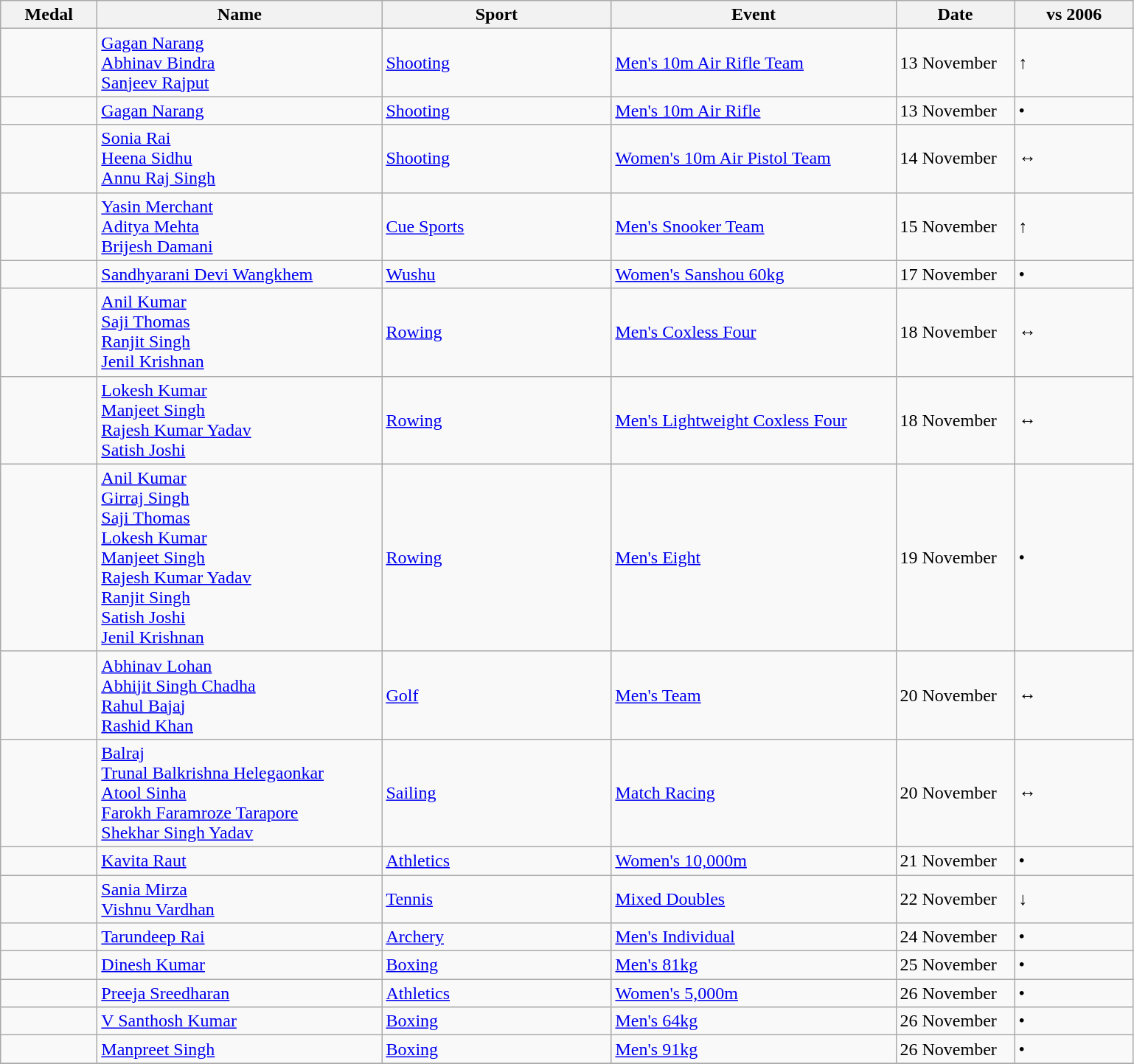<table class="wikitable sortable" style="font-size:100%">
<tr>
<th width="80">Medal</th>
<th width="250">Name</th>
<th width="200">Sport</th>
<th width="250">Event</th>
<th width="100">Date</th>
<th width="100">vs 2006</th>
</tr>
<tr>
<td></td>
<td><a href='#'>Gagan Narang</a> <br> <a href='#'>Abhinav Bindra</a><br> <a href='#'>Sanjeev Rajput</a></td>
<td><a href='#'>Shooting</a></td>
<td><a href='#'>Men's 10m Air Rifle Team</a></td>
<td>13 November</td>
<td>↑</td>
</tr>
<tr>
<td></td>
<td><a href='#'>Gagan Narang</a></td>
<td><a href='#'>Shooting</a></td>
<td><a href='#'>Men's 10m Air Rifle</a></td>
<td>13 November</td>
<td>•</td>
</tr>
<tr>
<td></td>
<td><a href='#'>Sonia Rai</a> <br> <a href='#'>Heena Sidhu</a><br> <a href='#'>Annu Raj Singh</a></td>
<td><a href='#'>Shooting</a></td>
<td><a href='#'>Women's 10m Air Pistol Team</a></td>
<td>14 November</td>
<td>↔</td>
</tr>
<tr>
<td></td>
<td><a href='#'>Yasin Merchant</a> <br> <a href='#'>Aditya Mehta</a><br> <a href='#'>Brijesh Damani</a></td>
<td><a href='#'>Cue Sports</a></td>
<td><a href='#'>Men's Snooker Team</a></td>
<td>15 November</td>
<td>↑</td>
</tr>
<tr>
<td></td>
<td><a href='#'>Sandhyarani Devi Wangkhem</a></td>
<td><a href='#'>Wushu</a></td>
<td><a href='#'>Women's Sanshou 60kg</a></td>
<td>17 November</td>
<td>•</td>
</tr>
<tr>
<td></td>
<td><a href='#'>Anil Kumar</a><br><a href='#'>Saji Thomas</a><br><a href='#'>Ranjit Singh</a><br><a href='#'>Jenil Krishnan</a></td>
<td><a href='#'>Rowing</a></td>
<td><a href='#'>Men's Coxless Four</a></td>
<td>18 November</td>
<td>↔</td>
</tr>
<tr>
<td></td>
<td><a href='#'>Lokesh Kumar</a><br><a href='#'>Manjeet Singh</a><br><a href='#'>Rajesh Kumar Yadav</a><br><a href='#'>Satish Joshi</a></td>
<td><a href='#'>Rowing</a></td>
<td><a href='#'>Men's Lightweight Coxless Four</a></td>
<td>18 November</td>
<td>↔</td>
</tr>
<tr>
<td></td>
<td><a href='#'>Anil Kumar</a><br><a href='#'>Girraj Singh</a><br><a href='#'>Saji Thomas</a><br><a href='#'>Lokesh Kumar</a><br><a href='#'>Manjeet Singh</a><br><a href='#'>Rajesh Kumar Yadav</a><br><a href='#'>Ranjit Singh</a><br><a href='#'>Satish Joshi</a><br><a href='#'>Jenil Krishnan</a></td>
<td><a href='#'>Rowing</a></td>
<td><a href='#'>Men's Eight</a></td>
<td>19 November</td>
<td>•</td>
</tr>
<tr>
<td></td>
<td><a href='#'>Abhinav Lohan</a><br><a href='#'>Abhijit Singh Chadha</a><br><a href='#'>Rahul Bajaj</a><br><a href='#'>Rashid Khan</a></td>
<td><a href='#'>Golf</a></td>
<td><a href='#'>Men's Team</a></td>
<td>20 November</td>
<td>↔</td>
</tr>
<tr>
<td></td>
<td><a href='#'>Balraj</a><br><a href='#'>Trunal Balkrishna Helegaonkar</a><br><a href='#'>Atool Sinha</a><br><a href='#'>Farokh Faramroze Tarapore</a><br><a href='#'>Shekhar Singh Yadav</a></td>
<td><a href='#'>Sailing</a></td>
<td><a href='#'>Match Racing</a></td>
<td>20 November</td>
<td>↔</td>
</tr>
<tr>
<td></td>
<td><a href='#'>Kavita Raut</a></td>
<td><a href='#'>Athletics</a></td>
<td><a href='#'>Women's 10,000m</a></td>
<td>21 November</td>
<td>•</td>
</tr>
<tr>
<td></td>
<td><a href='#'>Sania Mirza</a><br><a href='#'>Vishnu Vardhan</a></td>
<td><a href='#'>Tennis</a></td>
<td><a href='#'>Mixed Doubles</a></td>
<td>22 November</td>
<td>↓</td>
</tr>
<tr>
<td></td>
<td><a href='#'>Tarundeep Rai</a></td>
<td><a href='#'>Archery</a></td>
<td><a href='#'>Men's Individual</a></td>
<td>24 November</td>
<td>•</td>
</tr>
<tr>
<td></td>
<td><a href='#'>Dinesh Kumar</a></td>
<td><a href='#'>Boxing</a></td>
<td><a href='#'>Men's 81kg</a></td>
<td>25 November</td>
<td>•</td>
</tr>
<tr>
<td></td>
<td><a href='#'>Preeja Sreedharan</a></td>
<td><a href='#'>Athletics</a></td>
<td><a href='#'>Women's 5,000m</a></td>
<td>26 November</td>
<td>•</td>
</tr>
<tr>
<td></td>
<td><a href='#'>V Santhosh Kumar</a></td>
<td><a href='#'>Boxing</a></td>
<td><a href='#'>Men's 64kg</a></td>
<td>26 November</td>
<td>•</td>
</tr>
<tr>
<td></td>
<td><a href='#'>Manpreet Singh</a></td>
<td><a href='#'>Boxing</a></td>
<td><a href='#'>Men's 91kg</a></td>
<td>26 November</td>
<td>•</td>
</tr>
<tr>
</tr>
</table>
